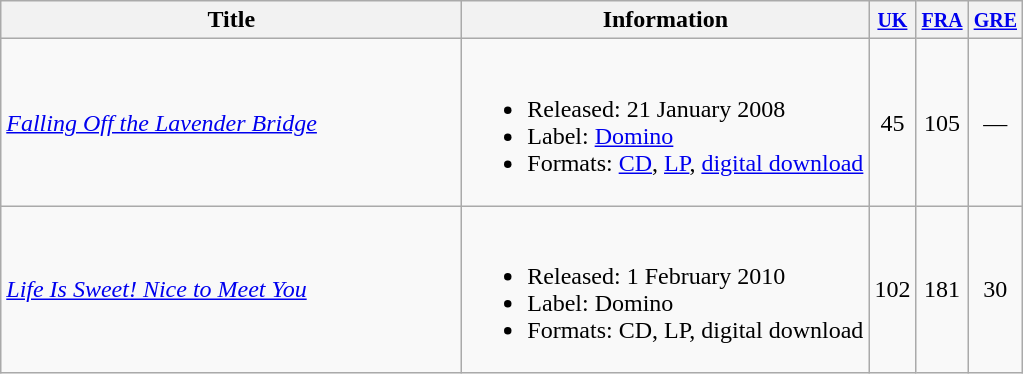<table class="wikitable">
<tr>
<th width="300">Title</th>
<th>Information</th>
<th><small><a href='#'>UK</a></small><br></th>
<th><small><a href='#'>FRA</a></small><br></th>
<th><small><a href='#'>GRE</a></small><br></th>
</tr>
<tr>
<td><em><a href='#'>Falling Off the Lavender Bridge</a></em></td>
<td><br><ul><li>Released: 21 January 2008</li><li>Label: <a href='#'>Domino</a></li><li>Formats: <a href='#'>CD</a>, <a href='#'>LP</a>, <a href='#'>digital download</a></li></ul></td>
<td align=center>45</td>
<td align=center>105</td>
<td align=center>—</td>
</tr>
<tr>
<td><em><a href='#'>Life Is Sweet! Nice to Meet You</a></em></td>
<td><br><ul><li>Released: 1 February 2010</li><li>Label: Domino</li><li>Formats: CD, LP, digital download</li></ul></td>
<td align=center>102</td>
<td align=center>181</td>
<td align=center>30</td>
</tr>
</table>
